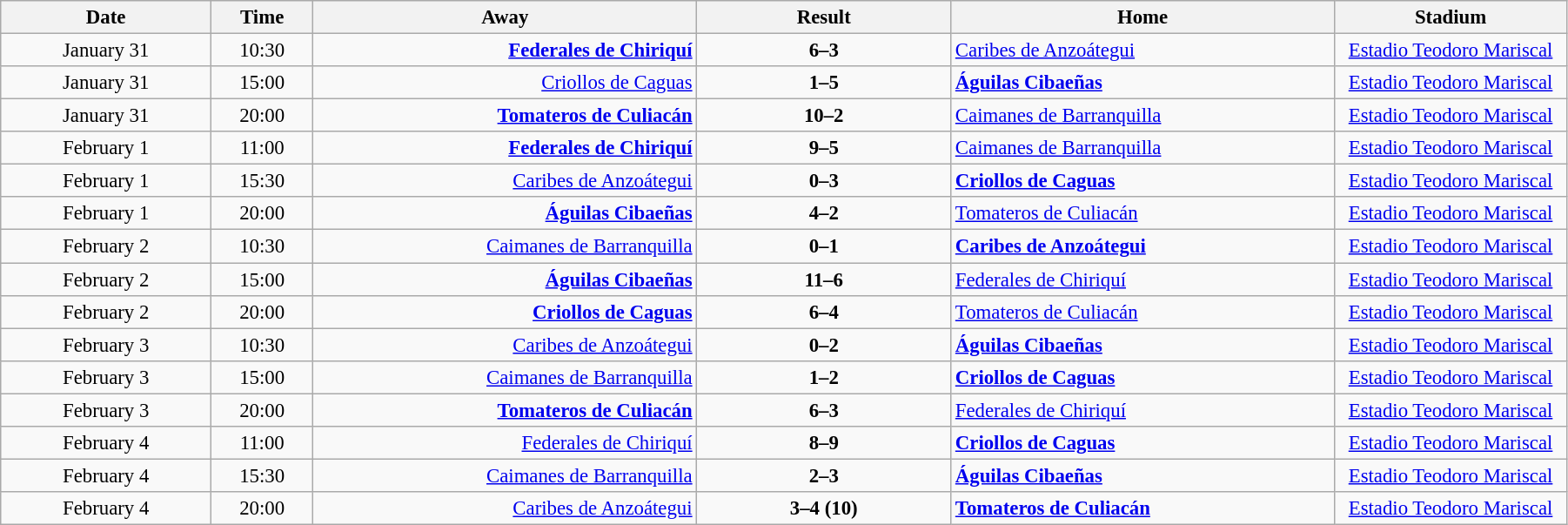<table class="wikitable" style="font-size:95%; text-align: center; width: 95%;">
<tr>
<th width="90">Date</th>
<th width="40">Time</th>
<th width="170">Away</th>
<th width="110">Result</th>
<th width="170">Home</th>
<th width="100">Stadium</th>
</tr>
<tr align=center>
<td>January 31</td>
<td>10:30</td>
<td align=right><strong><a href='#'>Federales de Chiriquí</a></strong> </td>
<td><strong>6–3</strong></td>
<td align=left> <a href='#'>Caribes de Anzoátegui</a></td>
<td><a href='#'>Estadio Teodoro Mariscal</a></td>
</tr>
<tr align=center>
<td>January 31</td>
<td>15:00</td>
<td align=right><a href='#'>Criollos de Caguas</a> </td>
<td><strong>1–5</strong></td>
<td align=left> <strong><a href='#'>Águilas Cibaeñas</a></strong></td>
<td><a href='#'>Estadio Teodoro Mariscal</a></td>
</tr>
<tr align=center>
<td>January 31</td>
<td>20:00</td>
<td align=right><strong><a href='#'>Tomateros de Culiacán</a></strong> </td>
<td><strong>10–2</strong></td>
<td align=left> <a href='#'>Caimanes de Barranquilla</a></td>
<td><a href='#'>Estadio Teodoro Mariscal</a></td>
</tr>
<tr align=center>
<td>February 1</td>
<td>11:00</td>
<td align=right><strong><a href='#'>Federales de Chiriquí</a></strong> </td>
<td><strong>9–5</strong></td>
<td align=left> <a href='#'>Caimanes de Barranquilla</a></td>
<td><a href='#'>Estadio Teodoro Mariscal</a></td>
</tr>
<tr align=center>
<td>February 1</td>
<td>15:30</td>
<td align=right><a href='#'>Caribes de Anzoátegui</a> </td>
<td><strong>0–3</strong></td>
<td align=left> <strong><a href='#'>Criollos de Caguas</a></strong></td>
<td><a href='#'>Estadio Teodoro Mariscal</a></td>
</tr>
<tr align=center>
<td>February 1</td>
<td>20:00</td>
<td align=right><strong><a href='#'>Águilas Cibaeñas</a></strong> </td>
<td><strong>4–2</strong></td>
<td align=left> <a href='#'>Tomateros de Culiacán</a></td>
<td><a href='#'>Estadio Teodoro Mariscal</a></td>
</tr>
<tr align=center>
<td>February 2</td>
<td>10:30</td>
<td align=right><a href='#'>Caimanes de Barranquilla</a> </td>
<td><strong>0–1</strong></td>
<td align=left> <strong><a href='#'>Caribes de Anzoátegui</a></strong></td>
<td><a href='#'>Estadio Teodoro Mariscal</a></td>
</tr>
<tr align=center>
<td>February 2</td>
<td>15:00</td>
<td align=right><strong><a href='#'>Águilas Cibaeñas</a></strong> </td>
<td><strong>11–6</strong></td>
<td align=left> <a href='#'>Federales de Chiriquí</a></td>
<td><a href='#'>Estadio Teodoro Mariscal</a></td>
</tr>
<tr align=center>
<td>February 2</td>
<td>20:00</td>
<td align=right><strong><a href='#'>Criollos de Caguas</a></strong> </td>
<td><strong>6–4</strong></td>
<td align=left> <a href='#'>Tomateros de Culiacán</a></td>
<td><a href='#'>Estadio Teodoro Mariscal</a></td>
</tr>
<tr align=center>
<td>February 3</td>
<td>10:30</td>
<td align=right><a href='#'>Caribes de Anzoátegui</a> </td>
<td><strong>0–2</strong></td>
<td align=left> <strong><a href='#'>Águilas Cibaeñas</a></strong></td>
<td><a href='#'>Estadio Teodoro Mariscal</a></td>
</tr>
<tr align=center>
<td>February 3</td>
<td>15:00</td>
<td align=right><a href='#'>Caimanes de Barranquilla</a> </td>
<td><strong>1–2</strong></td>
<td align=left> <strong><a href='#'>Criollos de Caguas</a> </strong></td>
<td><a href='#'>Estadio Teodoro Mariscal</a></td>
</tr>
<tr align=center>
<td>February 3</td>
<td>20:00</td>
<td align=right><strong><a href='#'>Tomateros de Culiacán</a></strong>  </td>
<td><strong>6–3</strong></td>
<td align=left> <a href='#'>Federales de Chiriquí</a></td>
<td><a href='#'>Estadio Teodoro Mariscal</a></td>
</tr>
<tr align=center>
<td>February 4</td>
<td>11:00</td>
<td align=right><a href='#'>Federales de Chiriquí</a> </td>
<td><strong>8–9</strong></td>
<td align=left> <strong><a href='#'>Criollos de Caguas</a></strong></td>
<td><a href='#'>Estadio Teodoro Mariscal</a></td>
</tr>
<tr align=center>
<td>February 4</td>
<td>15:30</td>
<td align=right><a href='#'>Caimanes de Barranquilla</a> </td>
<td><strong>2–3</strong></td>
<td align=left> <strong><a href='#'>Águilas Cibaeñas</a></strong></td>
<td><a href='#'>Estadio Teodoro Mariscal</a></td>
</tr>
<tr align=center>
<td>February 4</td>
<td>20:00</td>
<td align=right><a href='#'>Caribes de Anzoátegui</a> </td>
<td><strong>3–4 (10)</strong></td>
<td align=left> <strong><a href='#'>Tomateros de Culiacán</a> </strong></td>
<td><a href='#'>Estadio Teodoro Mariscal</a></td>
</tr>
</table>
